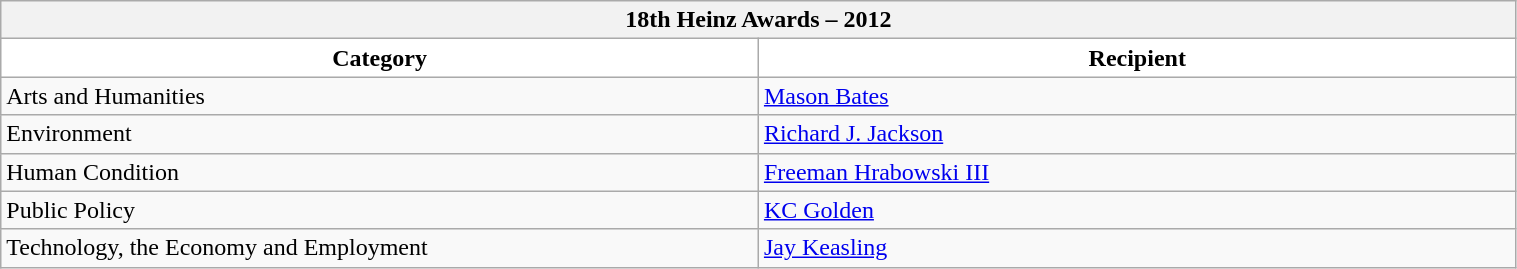<table class="wikitable" style="width:80%; text-align:left">
<tr>
<th style="background:cream" colspan=2><span>18th Heinz Awards – 2012</span></th>
</tr>
<tr>
<th style="background:white; width:40%">Category</th>
<th style="background:white; width:40%">Recipient</th>
</tr>
<tr>
<td>Arts and Humanities</td>
<td><a href='#'>Mason Bates</a></td>
</tr>
<tr>
<td>Environment</td>
<td><a href='#'>Richard J. Jackson</a></td>
</tr>
<tr>
<td>Human Condition</td>
<td><a href='#'>Freeman Hrabowski III</a></td>
</tr>
<tr>
<td>Public Policy</td>
<td><a href='#'>KC Golden</a></td>
</tr>
<tr>
<td>Technology, the Economy and Employment</td>
<td><a href='#'>Jay Keasling</a></td>
</tr>
</table>
